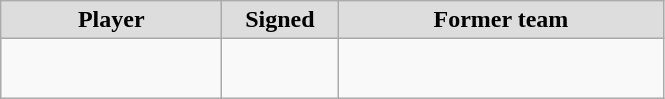<table class="wikitable" style="text-align: center">
<tr align="center" bgcolor="#dddddd">
<td style="width:140px"><strong>Player</strong></td>
<td style="width:70px"><strong>Signed</strong></td>
<td style="width:210px"><strong>Former team</strong></td>
</tr>
<tr style="height:40px">
<td></td>
<td style="font-size: 80%"></td>
<td></td>
</tr>
</table>
